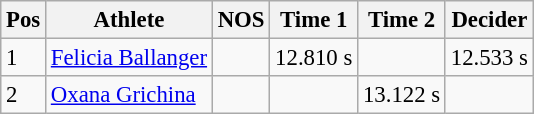<table class="wikitable" style="font-size:95%;">
<tr>
<th>Pos</th>
<th>Athlete</th>
<th>NOS</th>
<th>Time 1</th>
<th>Time 2</th>
<th>Decider</th>
</tr>
<tr>
<td>1</td>
<td><a href='#'>Felicia Ballanger</a></td>
<td></td>
<td>12.810 s</td>
<td></td>
<td>12.533 s</td>
</tr>
<tr>
<td>2</td>
<td><a href='#'>Oxana Grichina</a></td>
<td></td>
<td></td>
<td>13.122 s</td>
<td></td>
</tr>
</table>
